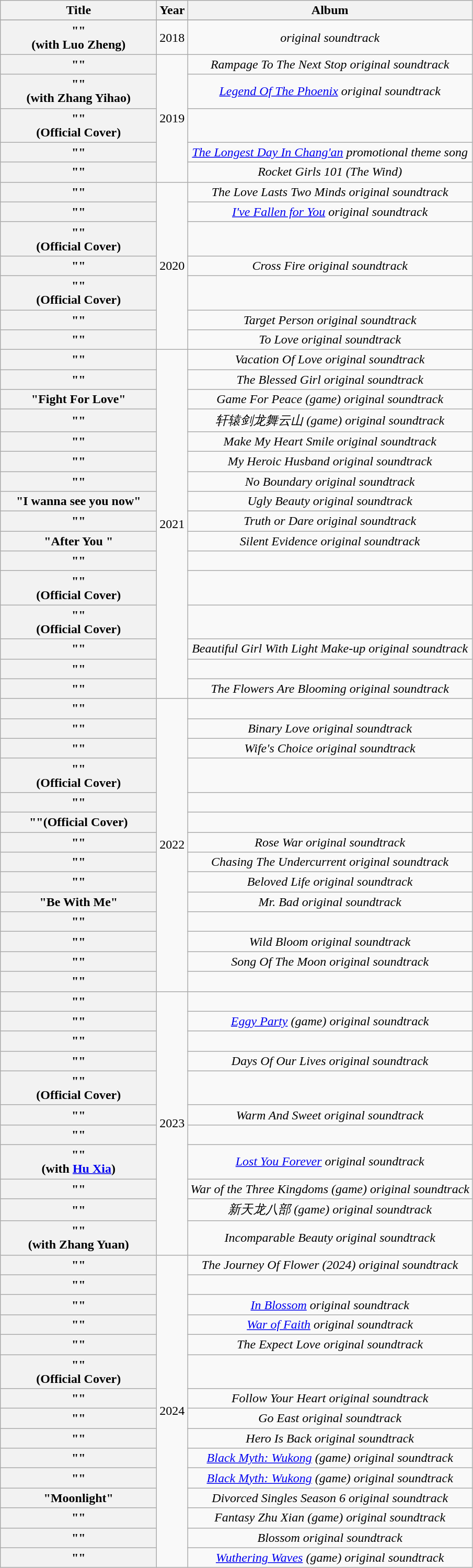<table class="wikitable plainrowheaders" style="text-align:center;">
<tr>
<th rowspan="1" scope="col" style="width:12em;">Title</th>
<th rowspan="1" scope="col">Year</th>
<th rowspan="1" scope="col">Album</th>
</tr>
<tr>
</tr>
<tr>
<th scope="row">""<br>(with Luo Zheng)</th>
<td>2018</td>
<td><em> original soundtrack</em></td>
</tr>
<tr>
<th scope="row">""</th>
<td rowspan="5">2019</td>
<td><em>Rampage To The Next Stop original soundtrack</em></td>
</tr>
<tr>
<th scope="row">""<br>(with Zhang Yihao)</th>
<td><em><a href='#'>Legend Of The Phoenix</a> original soundtrack</em></td>
</tr>
<tr>
<th scope="row">""<br>(Official Cover)</th>
<td></td>
</tr>
<tr>
<th scope="row">""</th>
<td><em><a href='#'>The Longest Day In Chang'an</a> promotional theme song</em></td>
</tr>
<tr>
<th scope="row">""</th>
<td><em>Rocket Girls 101  (The Wind)</em></td>
</tr>
<tr>
<th scope="row">""</th>
<td rowspan="7">2020</td>
<td><em>The Love Lasts Two Minds original soundtrack</em></td>
</tr>
<tr>
<th scope="row">""</th>
<td><em><a href='#'>I've Fallen for You</a> original soundtrack</em></td>
</tr>
<tr>
<th scope="row">""<br>(Official Cover)</th>
<td></td>
</tr>
<tr>
<th scope="row">""</th>
<td><em>Cross Fire original soundtrack</em></td>
</tr>
<tr>
<th scope="row">""<br>(Official Cover)</th>
<td></td>
</tr>
<tr>
<th scope="row">""</th>
<td><em>Target Person original soundtrack</em></td>
</tr>
<tr>
<th scope="row">""</th>
<td><em>To Love original soundtrack</em></td>
</tr>
<tr>
<th scope="row">""</th>
<td rowspan="16">2021</td>
<td><em>Vacation Of Love original soundtrack</em></td>
</tr>
<tr>
<th scope="row">""</th>
<td><em>The Blessed Girl original soundtrack</em></td>
</tr>
<tr>
<th scope="row">"Fight For Love"</th>
<td><em>Game For Peace (game) original soundtrack</em></td>
</tr>
<tr>
<th scope="row">""</th>
<td><em>轩辕剑龙舞云山 (game) original soundtrack</em></td>
</tr>
<tr>
<th scope="row">""</th>
<td><em>Make My Heart Smile original soundtrack</em></td>
</tr>
<tr>
<th scope="row">""</th>
<td><em>My Heroic Husband original soundtrack</em></td>
</tr>
<tr>
<th scope="row">""</th>
<td><em>No Boundary original soundtrack</em></td>
</tr>
<tr>
<th scope="row">"I wanna see you now"</th>
<td><em>Ugly Beauty original soundtrack</em></td>
</tr>
<tr>
<th scope="row">""</th>
<td><em>Truth or Dare original soundtrack</em></td>
</tr>
<tr>
<th scope="row">"After You "</th>
<td><em>Silent Evidence original soundtrack</em></td>
</tr>
<tr>
<th scope="row">""<br></th>
<td></td>
</tr>
<tr>
<th scope="row">""<br>(Official Cover)</th>
<td></td>
</tr>
<tr>
<th scope="row">""<br>(Official Cover)</th>
<td></td>
</tr>
<tr>
<th scope="row">""<br></th>
<td><em>Beautiful Girl With Light Make-up original soundtrack</em></td>
</tr>
<tr>
<th scope="row">""<br></th>
<td></td>
</tr>
<tr>
<th scope="row">""<br></th>
<td><em>The Flowers Are Blooming original soundtrack</em></td>
</tr>
<tr>
<th scope="row">""</th>
<td rowspan="14">2022</td>
<td></td>
</tr>
<tr>
<th scope="row">""<br></th>
<td><em>Binary Love original soundtrack</em></td>
</tr>
<tr>
<th scope="row">""<br></th>
<td><em>Wife's Choice original soundtrack</em></td>
</tr>
<tr>
<th scope="row">""<br>(Official Cover)</th>
<td></td>
</tr>
<tr>
<th scope="row">""<br></th>
<td></td>
</tr>
<tr>
<th scope="row">""(Official Cover)<br></th>
<td></td>
</tr>
<tr>
<th scope="row">""<br></th>
<td><em>Rose War original soundtrack</em></td>
</tr>
<tr>
<th scope="row">""<br></th>
<td><em>Chasing The Undercurrent original soundtrack</em></td>
</tr>
<tr>
<th scope="row">""<br></th>
<td><em>Beloved Life original soundtrack</em></td>
</tr>
<tr>
<th scope="row">"Be With Me"<br></th>
<td><em>Mr. Bad original soundtrack</em></td>
</tr>
<tr>
<th scope="row">""<br></th>
<td></td>
</tr>
<tr>
<th scope="row">""<br></th>
<td><em>Wild Bloom original soundtrack</em></td>
</tr>
<tr>
<th scope="row">""<br></th>
<td><em>Song Of The Moon original soundtrack</em></td>
</tr>
<tr>
<th scope="row">""<br></th>
<td></td>
</tr>
<tr>
<th scope="row">""</th>
<td rowspan="11">2023</td>
<td></td>
</tr>
<tr>
<th scope="row">""<br></th>
<td><em><a href='#'>Eggy Party</a> (game) original soundtrack</em></td>
</tr>
<tr>
<th scope="row">""<br></th>
<td></td>
</tr>
<tr>
<th scope="row">""<br></th>
<td><em>Days Of Our Lives original soundtrack</em></td>
</tr>
<tr>
<th scope="row">""<br>(Official Cover)</th>
<td></td>
</tr>
<tr>
<th scope="row">""<br></th>
<td><em>Warm And Sweet original soundtrack</em></td>
</tr>
<tr>
<th scope="row">""<br></th>
<td></td>
</tr>
<tr>
<th scope="row">""<br> (with <a href='#'>Hu Xia</a>)</th>
<td><em><a href='#'>Lost You Forever</a> original soundtrack</em></td>
</tr>
<tr>
<th scope="row">""<br></th>
<td><em>War of the Three Kingdoms (game) original soundtrack</em></td>
</tr>
<tr>
<th scope="row">""<br></th>
<td><em>新天龙八部 (game) original soundtrack</em></td>
</tr>
<tr>
<th scope="row">""<br> (with Zhang Yuan)</th>
<td><em>Incomparable Beauty original soundtrack</em></td>
</tr>
<tr>
<th scope="row">""</th>
<td rowspan="15">2024</td>
<td><em>The Journey Of Flower (2024) original soundtrack</em></td>
</tr>
<tr>
<th scope="row">""<br></th>
<td></td>
</tr>
<tr>
<th scope="row">""<br></th>
<td><em><a href='#'>In Blossom</a> original soundtrack</em></td>
</tr>
<tr>
<th scope="row">""<br></th>
<td><em><a href='#'>War of Faith</a> original soundtrack</em></td>
</tr>
<tr>
<th scope="row">""<br></th>
<td><em>The Expect Love original soundtrack</em></td>
</tr>
<tr>
<th scope="row">""<br>(Official Cover)</th>
<td></td>
</tr>
<tr>
<th scope="row">""<br></th>
<td><em>Follow Your Heart original soundtrack</em></td>
</tr>
<tr>
<th scope="row">""<br></th>
<td><em>Go East original soundtrack</em></td>
</tr>
<tr>
<th scope="row">""<br></th>
<td><em>Hero Is Back original soundtrack</em></td>
</tr>
<tr>
<th scope="row">""<br></th>
<td><em><a href='#'>Black Myth: Wukong</a> (game) original soundtrack</em></td>
</tr>
<tr>
<th scope="row">""<br></th>
<td><em><a href='#'>Black Myth: Wukong</a> (game) original soundtrack</em></td>
</tr>
<tr>
<th scope="row">"Moonlight"<br></th>
<td><em>Divorced Singles Season 6 original soundtrack</em></td>
</tr>
<tr>
<th scope="row">""<br></th>
<td><em>Fantasy Zhu Xian (game) original soundtrack</em></td>
</tr>
<tr>
<th scope="row">""<br></th>
<td><em>Blossom original soundtrack</em></td>
</tr>
<tr>
<th scope="row">""<br></th>
<td><em><a href='#'>Wuthering Waves</a> (game) original soundtrack</em></td>
</tr>
</table>
